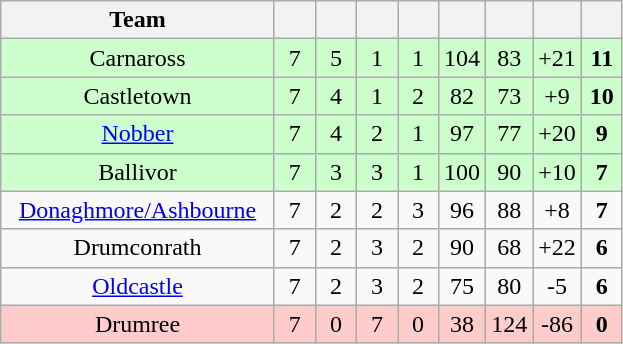<table class="wikitable" style="text-align:center">
<tr>
<th width="175">Team</th>
<th width="20"></th>
<th width="20"></th>
<th width="20"></th>
<th width="20"></th>
<th width="20"></th>
<th width="20"></th>
<th width="20"></th>
<th width="20"></th>
</tr>
<tr style="background:#cfc;">
<td>Carnaross</td>
<td>7</td>
<td>5</td>
<td>1</td>
<td>1</td>
<td>104</td>
<td>83</td>
<td>+21</td>
<td><strong>11</strong></td>
</tr>
<tr style="background:#cfc;">
<td>Castletown</td>
<td>7</td>
<td>4</td>
<td>1</td>
<td>2</td>
<td>82</td>
<td>73</td>
<td>+9</td>
<td><strong>10</strong></td>
</tr>
<tr style="background:#cfc;">
<td><a href='#'>Nobber</a></td>
<td>7</td>
<td>4</td>
<td>2</td>
<td>1</td>
<td>97</td>
<td>77</td>
<td>+20</td>
<td><strong>9</strong></td>
</tr>
<tr style="background:#cfc;">
<td>Ballivor</td>
<td>7</td>
<td>3</td>
<td>3</td>
<td>1</td>
<td>100</td>
<td>90</td>
<td>+10</td>
<td><strong>7</strong></td>
</tr>
<tr>
<td><a href='#'>Donaghmore/Ashbourne</a></td>
<td>7</td>
<td>2</td>
<td>2</td>
<td>3</td>
<td>96</td>
<td>88</td>
<td>+8</td>
<td><strong>7</strong></td>
</tr>
<tr>
<td>Drumconrath</td>
<td>7</td>
<td>2</td>
<td>3</td>
<td>2</td>
<td>90</td>
<td>68</td>
<td>+22</td>
<td><strong>6</strong></td>
</tr>
<tr>
<td><a href='#'>Oldcastle</a></td>
<td>7</td>
<td>2</td>
<td>3</td>
<td>2</td>
<td>75</td>
<td>80</td>
<td>-5</td>
<td><strong>6</strong></td>
</tr>
<tr style="background:#fcc;">
<td>Drumree</td>
<td>7</td>
<td>0</td>
<td>7</td>
<td>0</td>
<td>38</td>
<td>124</td>
<td>-86</td>
<td><strong>0</strong></td>
</tr>
</table>
